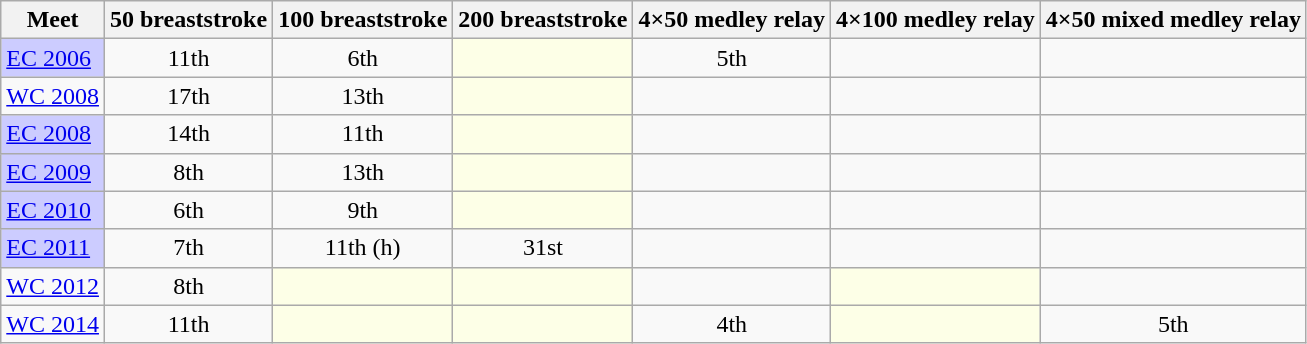<table class="sortable wikitable">
<tr>
<th>Meet</th>
<th class="unsortable">50 breaststroke</th>
<th class="unsortable">100 breaststroke</th>
<th class="unsortable">200 breaststroke</th>
<th class="unsortable">4×50 medley relay</th>
<th class="unsortable">4×100 medley relay</th>
<th class="unsortable">4×50 mixed medley relay</th>
</tr>
<tr>
<td style="background:#ccccff"><a href='#'>EC 2006</a></td>
<td align="center">11th</td>
<td align="center">6th</td>
<td style="background:#fdffe7"></td>
<td align="center">5th</td>
<td></td>
<td></td>
</tr>
<tr>
<td><a href='#'>WC 2008</a></td>
<td align="center">17th</td>
<td align="center">13th</td>
<td style="background:#fdffe7"></td>
<td></td>
<td align="center"></td>
<td></td>
</tr>
<tr>
<td style="background:#ccccff"><a href='#'>EC 2008</a></td>
<td align="center">14th</td>
<td align="center">11th</td>
<td style="background:#fdffe7"></td>
<td align="center"></td>
<td></td>
<td></td>
</tr>
<tr>
<td style="background:#ccccff"><a href='#'>EC 2009</a></td>
<td align="center">8th</td>
<td align="center">13th</td>
<td style="background:#fdffe7"></td>
<td align="center"></td>
<td></td>
<td></td>
</tr>
<tr>
<td style="background:#ccccff"><a href='#'>EC 2010</a></td>
<td align="center">6th</td>
<td align="center">9th</td>
<td style="background:#fdffe7"></td>
<td align="center"></td>
<td></td>
<td></td>
</tr>
<tr>
<td style="background:#ccccff"><a href='#'>EC 2011</a></td>
<td align="center">7th</td>
<td align="center">11th (h)</td>
<td align="center">31st</td>
<td align="center"></td>
<td></td>
<td></td>
</tr>
<tr>
<td><a href='#'>WC 2012</a></td>
<td align="center">8th</td>
<td style="background:#fdffe7"></td>
<td style="background:#fdffe7"></td>
<td></td>
<td style="background:#fdffe7"></td>
<td></td>
</tr>
<tr>
<td><a href='#'>WC 2014</a></td>
<td align="center">11th</td>
<td style="background:#fdffe7"></td>
<td style="background:#fdffe7"></td>
<td align="center">4th</td>
<td style="background:#fdffe7"></td>
<td align="center">5th</td>
</tr>
</table>
